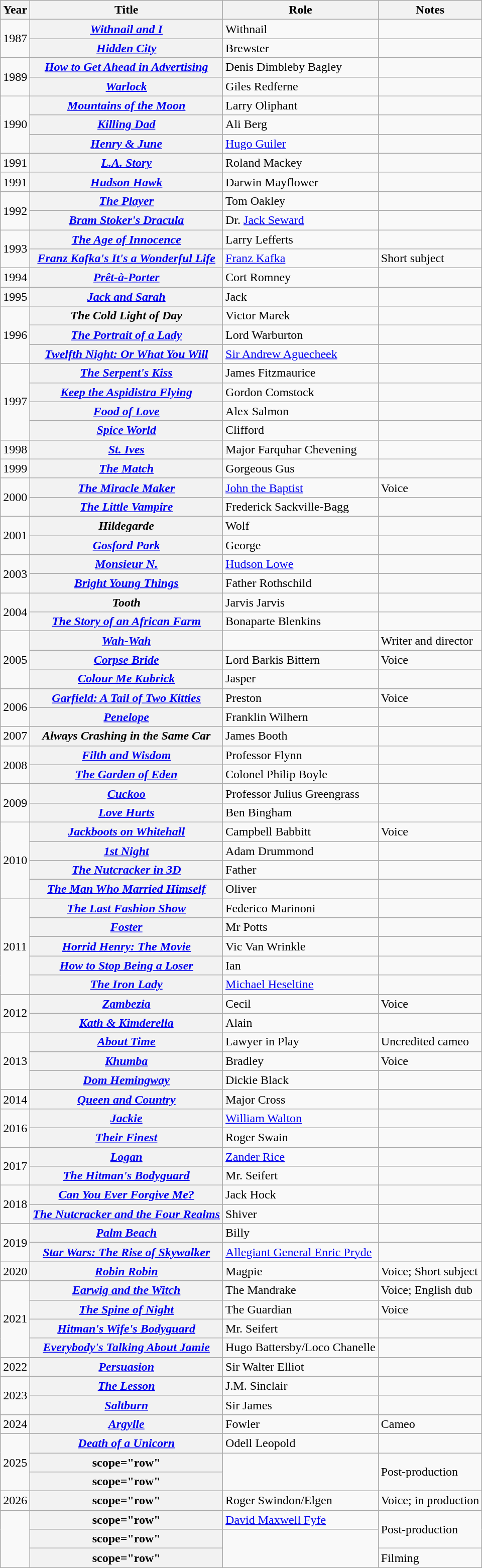<table class="wikitable plainrowheaders sortable">
<tr>
<th scope="col">Year</th>
<th scope="col">Title</th>
<th scope="col">Role</th>
<th scope="col" class="unsortable">Notes</th>
</tr>
<tr>
<td rowspan="2">1987</td>
<th scope="row"><em><a href='#'>Withnail and I</a></em></th>
<td>Withnail</td>
<td></td>
</tr>
<tr>
<th scope="row"><em><a href='#'>Hidden City</a></em></th>
<td>Brewster</td>
<td></td>
</tr>
<tr>
<td rowspan="2">1989</td>
<th scope="row"><em><a href='#'>How to Get Ahead in Advertising</a></em></th>
<td>Denis Dimbleby Bagley</td>
<td></td>
</tr>
<tr>
<th scope="row"><em><a href='#'>Warlock</a></em></th>
<td>Giles Redferne</td>
<td></td>
</tr>
<tr>
<td rowspan="3">1990</td>
<th scope="row"><em><a href='#'>Mountains of the Moon</a></em></th>
<td>Larry Oliphant</td>
<td></td>
</tr>
<tr>
<th scope="row"><em><a href='#'>Killing Dad</a></em></th>
<td>Ali Berg</td>
<td></td>
</tr>
<tr>
<th scope="row"><em><a href='#'>Henry & June</a></em></th>
<td><a href='#'>Hugo Guiler</a></td>
<td></td>
</tr>
<tr>
<td>1991</td>
<th scope="row"><em><a href='#'>L.A. Story</a></em></th>
<td>Roland Mackey</td>
<td></td>
</tr>
<tr>
<td>1991</td>
<th scope="row"><em><a href='#'>Hudson Hawk</a></em></th>
<td>Darwin Mayflower</td>
<td></td>
</tr>
<tr>
<td rowspan="2">1992</td>
<th scope="row"><em><a href='#'>The Player</a></em></th>
<td>Tom Oakley</td>
<td></td>
</tr>
<tr>
<th scope="row"><em><a href='#'>Bram Stoker's Dracula</a></em></th>
<td>Dr. <a href='#'>Jack Seward</a></td>
<td></td>
</tr>
<tr>
<td rowspan="2">1993</td>
<th scope="row"><em><a href='#'>The Age of Innocence</a></em></th>
<td>Larry Lefferts</td>
<td></td>
</tr>
<tr>
<th scope="row"><em><a href='#'>Franz Kafka's It's a Wonderful Life</a></em></th>
<td><a href='#'>Franz Kafka</a></td>
<td>Short subject</td>
</tr>
<tr>
<td>1994</td>
<th scope="row"><em><a href='#'>Prêt-à-Porter</a></em></th>
<td>Cort Romney</td>
<td></td>
</tr>
<tr>
<td>1995</td>
<th scope="row"><em><a href='#'>Jack and Sarah</a></em></th>
<td>Jack</td>
<td></td>
</tr>
<tr>
<td rowspan="3">1996</td>
<th scope="row"><em>The Cold Light of Day</em></th>
<td>Victor Marek</td>
<td></td>
</tr>
<tr>
<th scope="row"><em><a href='#'>The Portrait of a Lady</a></em></th>
<td>Lord Warburton</td>
<td></td>
</tr>
<tr>
<th scope="row"><em><a href='#'>Twelfth Night: Or What You Will</a></em></th>
<td><a href='#'>Sir Andrew Aguecheek</a></td>
<td></td>
</tr>
<tr>
<td rowspan="4">1997</td>
<th scope="row"><em><a href='#'>The Serpent's Kiss</a></em></th>
<td>James Fitzmaurice</td>
<td></td>
</tr>
<tr>
<th scope="row"><em><a href='#'>Keep the Aspidistra Flying</a></em></th>
<td>Gordon Comstock</td>
<td></td>
</tr>
<tr>
<th scope="row"><em><a href='#'>Food of Love</a></em></th>
<td>Alex Salmon</td>
<td></td>
</tr>
<tr>
<th scope="row"><em><a href='#'>Spice World</a></em></th>
<td>Clifford</td>
<td></td>
</tr>
<tr>
<td>1998</td>
<th scope="row"><em><a href='#'>St. Ives</a></em></th>
<td>Major Farquhar Chevening</td>
<td></td>
</tr>
<tr>
<td>1999</td>
<th scope="row"><em><a href='#'>The Match</a></em></th>
<td>Gorgeous Gus</td>
<td></td>
</tr>
<tr>
<td rowspan="2">2000</td>
<th scope="row"><em><a href='#'>The Miracle Maker</a></em></th>
<td><a href='#'>John the Baptist</a></td>
<td>Voice</td>
</tr>
<tr>
<th scope="row"><em><a href='#'>The Little Vampire</a></em></th>
<td>Frederick Sackville-Bagg</td>
<td></td>
</tr>
<tr>
<td rowspan="2">2001</td>
<th scope="row"><em>Hildegarde</em></th>
<td>Wolf</td>
<td></td>
</tr>
<tr>
<th scope="row"><em><a href='#'>Gosford Park</a></em></th>
<td>George</td>
<td></td>
</tr>
<tr>
<td rowspan="2">2003</td>
<th scope="row"><em><a href='#'>Monsieur N.</a></em></th>
<td><a href='#'>Hudson Lowe</a></td>
<td></td>
</tr>
<tr>
<th scope="row"><em><a href='#'>Bright Young Things</a></em></th>
<td>Father Rothschild</td>
<td></td>
</tr>
<tr>
<td rowspan="2">2004</td>
<th scope="row"><em>Tooth</em></th>
<td>Jarvis Jarvis</td>
<td></td>
</tr>
<tr>
<th scope="row"><em><a href='#'>The Story of an African Farm</a></em></th>
<td>Bonaparte Blenkins</td>
<td></td>
</tr>
<tr>
<td rowspan="3">2005</td>
<th scope="row"><em><a href='#'>Wah-Wah</a></em></th>
<td></td>
<td>Writer and director</td>
</tr>
<tr>
<th scope="row"><em><a href='#'>Corpse Bride</a></em></th>
<td>Lord Barkis Bittern</td>
<td>Voice</td>
</tr>
<tr>
<th scope="row"><em><a href='#'>Colour Me Kubrick</a></em></th>
<td>Jasper</td>
<td></td>
</tr>
<tr>
<td rowspan="2">2006</td>
<th scope="row"><em><a href='#'>Garfield: A Tail of Two Kitties</a></em></th>
<td>Preston</td>
<td>Voice</td>
</tr>
<tr>
<th scope="row"><em><a href='#'>Penelope</a></em></th>
<td>Franklin Wilhern</td>
<td></td>
</tr>
<tr>
<td>2007</td>
<th scope="row"><em>Always Crashing in the Same Car</em></th>
<td>James Booth</td>
<td></td>
</tr>
<tr>
<td rowspan="2">2008</td>
<th scope="row"><em><a href='#'>Filth and Wisdom</a></em></th>
<td>Professor Flynn</td>
<td></td>
</tr>
<tr>
<th scope="row"><em><a href='#'>The Garden of Eden</a></em></th>
<td>Colonel Philip Boyle</td>
<td></td>
</tr>
<tr>
<td rowspan="2">2009</td>
<th scope="row"><em><a href='#'>Cuckoo</a></em></th>
<td>Professor Julius Greengrass</td>
<td></td>
</tr>
<tr>
<th scope="row"><em><a href='#'>Love Hurts</a></em></th>
<td>Ben Bingham</td>
<td></td>
</tr>
<tr>
<td rowspan="4">2010</td>
<th scope="row"><em><a href='#'>Jackboots on Whitehall</a></em></th>
<td>Campbell Babbitt</td>
<td>Voice</td>
</tr>
<tr>
<th scope="row"><em><a href='#'>1st Night</a></em></th>
<td>Adam Drummond</td>
<td></td>
</tr>
<tr>
<th scope="row"><em><a href='#'>The Nutcracker in 3D</a></em></th>
<td>Father</td>
<td></td>
</tr>
<tr>
<th scope="row"><em><a href='#'>The Man Who Married Himself</a></em></th>
<td>Oliver</td>
<td></td>
</tr>
<tr>
<td rowspan="5">2011</td>
<th scope="row"><em><a href='#'>The Last Fashion Show</a></em></th>
<td>Federico Marinoni</td>
<td></td>
</tr>
<tr>
<th scope="row"><em><a href='#'>Foster</a></em></th>
<td>Mr Potts</td>
<td></td>
</tr>
<tr>
<th scope="row"><em><a href='#'>Horrid Henry: The Movie</a></em></th>
<td>Vic Van Wrinkle</td>
<td></td>
</tr>
<tr>
<th scope="row"><em><a href='#'>How to Stop Being a Loser</a></em></th>
<td>Ian</td>
<td></td>
</tr>
<tr>
<th scope="row"><em><a href='#'>The Iron Lady</a></em></th>
<td><a href='#'>Michael Heseltine</a></td>
<td></td>
</tr>
<tr>
<td rowspan="2">2012</td>
<th scope="row"><em><a href='#'>Zambezia</a></em></th>
<td>Cecil</td>
<td>Voice</td>
</tr>
<tr>
<th scope="row"><em><a href='#'>Kath & Kimderella</a></em></th>
<td>Alain</td>
<td></td>
</tr>
<tr>
<td rowspan="3">2013</td>
<th scope="row"><em><a href='#'>About Time</a></em></th>
<td>Lawyer in Play</td>
<td>Uncredited cameo</td>
</tr>
<tr>
<th scope="row"><em><a href='#'>Khumba</a></em></th>
<td>Bradley</td>
<td>Voice</td>
</tr>
<tr>
<th scope="row"><em><a href='#'>Dom Hemingway</a></em></th>
<td>Dickie Black</td>
<td></td>
</tr>
<tr>
<td>2014</td>
<th scope="row"><em><a href='#'>Queen and Country</a></em></th>
<td>Major Cross</td>
<td></td>
</tr>
<tr>
<td rowspan="2">2016</td>
<th scope="row"><em><a href='#'>Jackie</a></em></th>
<td><a href='#'>William Walton</a></td>
<td></td>
</tr>
<tr>
<th scope="row"><em><a href='#'>Their Finest</a></em></th>
<td>Roger Swain</td>
<td></td>
</tr>
<tr>
<td rowspan="2">2017</td>
<th scope="row"><em><a href='#'>Logan</a></em></th>
<td><a href='#'>Zander Rice</a></td>
<td></td>
</tr>
<tr>
<th scope="row"><em><a href='#'>The Hitman's Bodyguard</a></em></th>
<td>Mr. Seifert</td>
<td></td>
</tr>
<tr>
<td rowspan="2">2018</td>
<th scope="row"><em><a href='#'>Can You Ever Forgive Me?</a></em></th>
<td>Jack Hock</td>
<td></td>
</tr>
<tr>
<th scope="row"><em><a href='#'>The Nutcracker and the Four Realms</a></em></th>
<td>Shiver</td>
<td></td>
</tr>
<tr>
<td rowspan="2">2019</td>
<th scope="row"><em><a href='#'>Palm Beach</a></em></th>
<td>Billy</td>
<td></td>
</tr>
<tr>
<th scope="row"><em><a href='#'>Star Wars: The Rise of Skywalker</a></em></th>
<td><a href='#'>Allegiant General Enric Pryde</a></td>
<td></td>
</tr>
<tr>
<td rowspan=“1”>2020</td>
<th scope="row"><em><a href='#'>Robin Robin</a></em></th>
<td>Magpie</td>
<td>Voice; Short subject</td>
</tr>
<tr>
<td rowspan="4">2021</td>
<th scope="row"><em><a href='#'>Earwig and the Witch</a></em></th>
<td>The Mandrake</td>
<td>Voice; English dub</td>
</tr>
<tr>
<th scope="row"><em><a href='#'>The Spine of Night</a></em></th>
<td>The Guardian</td>
<td>Voice</td>
</tr>
<tr>
<th scope="row"><em><a href='#'>Hitman's Wife's Bodyguard</a></em></th>
<td>Mr. Seifert</td>
<td></td>
</tr>
<tr>
<th scope="row"><em><a href='#'>Everybody's Talking About Jamie</a></em></th>
<td>Hugo Battersby/Loco Chanelle</td>
<td></td>
</tr>
<tr>
<td>2022</td>
<th scope="row"><em><a href='#'>Persuasion</a></em></th>
<td>Sir Walter Elliot</td>
<td></td>
</tr>
<tr>
<td rowspan="2">2023</td>
<th scope="row"><em><a href='#'>The Lesson</a></em></th>
<td>J.M. Sinclair</td>
<td></td>
</tr>
<tr>
<th scope="row"><em><a href='#'>Saltburn</a></em></th>
<td>Sir James</td>
<td></td>
</tr>
<tr>
<td>2024</td>
<th scope="row"><em><a href='#'>Argylle</a></em></th>
<td>Fowler</td>
<td>Cameo</td>
</tr>
<tr>
<td rowspan="3">2025</td>
<th scope="row"><em><a href='#'>Death of a Unicorn</a></em></th>
<td>Odell Leopold</td>
<td></td>
</tr>
<tr>
<th>scope="row" </th>
<td rowspan="2"></td>
<td rowspan="2">Post-production</td>
</tr>
<tr>
<th>scope="row" </th>
</tr>
<tr>
<td>2026</td>
<th>scope="row" </th>
<td>Roger Swindon/Elgen</td>
<td>Voice; in production</td>
</tr>
<tr>
<td rowspan="3"></td>
<th>scope="row" </th>
<td><a href='#'>David Maxwell Fyfe</a></td>
<td rowspan="2">Post-production</td>
</tr>
<tr>
<th>scope="row" </th>
<td rowspan="2"></td>
</tr>
<tr>
<th>scope="row" </th>
<td>Filming</td>
</tr>
</table>
